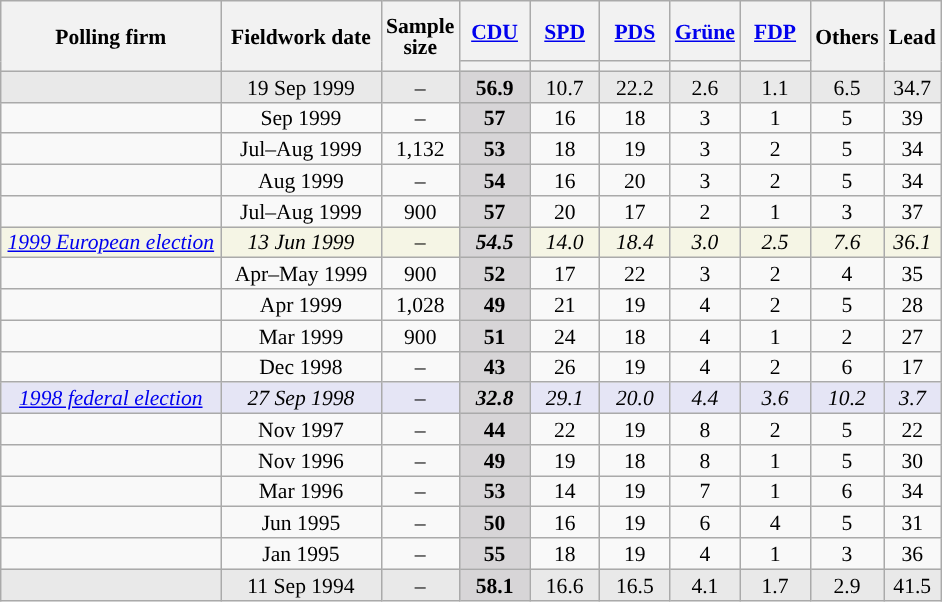<table class="wikitable sortable" style="text-align:center;font-size:90%;line-height:14px;">
<tr style="height:40px;">
<th style="width:140px;" rowspan="2">Polling firm</th>
<th style="width:100px;" rowspan="2">Fieldwork date</th>
<th style="width:35px;" rowspan="2">Sample<br>size</th>
<th class="unsortable" style="width:40px;"><a href='#'>CDU</a></th>
<th class="unsortable" style="width:40px;"><a href='#'>SPD</a></th>
<th class="unsortable" style="width:40px;"><a href='#'>PDS</a></th>
<th class="unsortable" style="width:40px;"><a href='#'>Grüne</a></th>
<th class="unsortable" style="width:40px;"><a href='#'>FDP</a></th>
<th class="unsortable" style="width:40px;" rowspan="2">Others</th>
<th style="width:30px;" rowspan="2">Lead</th>
</tr>
<tr>
<th style="background:"></th>
<th style="background:"></th>
<th style="background:"></th>
<th style="background:"></th>
<th style="background:"></th>
</tr>
<tr style="background:#E9E9E9;">
<td></td>
<td data-sort-value="1999-09-19">19 Sep 1999</td>
<td>–</td>
<td style="background:#D7D5D7;"><strong>56.9</strong></td>
<td>10.7</td>
<td>22.2</td>
<td>2.6</td>
<td>1.1</td>
<td>6.5</td>
<td style="background:">34.7</td>
</tr>
<tr>
<td></td>
<td data-sort-value="1999-09">Sep 1999</td>
<td>–</td>
<td style="background:#D7D5D7;"><strong>57</strong></td>
<td>16</td>
<td>18</td>
<td>3</td>
<td>1</td>
<td>5</td>
<td style="background:">39</td>
</tr>
<tr>
<td></td>
<td data-sort-value="1999-08">Jul–Aug 1999</td>
<td>1,132</td>
<td style="background:#D7D5D7;"><strong>53</strong></td>
<td>18</td>
<td>19</td>
<td>3</td>
<td>2</td>
<td>5</td>
<td style="background:">34</td>
</tr>
<tr>
<td></td>
<td data-sort-value="1999-08">Aug 1999</td>
<td>–</td>
<td style="background:#D7D5D7;"><strong>54</strong></td>
<td>16</td>
<td>20</td>
<td>3</td>
<td>2</td>
<td>5</td>
<td style="background:">34</td>
</tr>
<tr>
<td></td>
<td data-sort-value="1999-08">Jul–Aug 1999</td>
<td>900</td>
<td style="background:#D7D5D7;"><strong>57</strong></td>
<td>20</td>
<td>17</td>
<td>2</td>
<td>1</td>
<td>3</td>
<td style="background:">37</td>
</tr>
<tr style="background:#F5F5E5;font-style:italic;">
<td><a href='#'>1999 European election</a></td>
<td data-sort-value="1999-06-13">13 Jun 1999</td>
<td>–</td>
<td style="background:#D7D5D7;"><strong>54.5</strong></td>
<td>14.0</td>
<td>18.4</td>
<td>3.0</td>
<td>2.5</td>
<td>7.6</td>
<td style="background:">36.1</td>
</tr>
<tr>
<td></td>
<td data-sort-value="1999-05">Apr–May 1999</td>
<td>900</td>
<td style="background:#D7D5D7;"><strong>52</strong></td>
<td>17</td>
<td>22</td>
<td>3</td>
<td>2</td>
<td>4</td>
<td style="background:">35</td>
</tr>
<tr>
<td></td>
<td data-sort-value="1999-04">Apr 1999</td>
<td>1,028</td>
<td style="background:#D7D5D7;"><strong>49</strong></td>
<td>21</td>
<td>19</td>
<td>4</td>
<td>2</td>
<td>5</td>
<td style="background:">28</td>
</tr>
<tr>
<td></td>
<td data-sort-value="1999-03">Mar 1999</td>
<td>900</td>
<td style="background:#D7D5D7;"><strong>51</strong></td>
<td>24</td>
<td>18</td>
<td>4</td>
<td>1</td>
<td>2</td>
<td style="background:">27</td>
</tr>
<tr>
<td></td>
<td data-sort-value="1998-12">Dec 1998</td>
<td>–</td>
<td style="background:#D7D5D7;"><strong>43</strong></td>
<td>26</td>
<td>19</td>
<td>4</td>
<td>2</td>
<td>6</td>
<td style="background:">17</td>
</tr>
<tr style="background:#E5E5F5;font-style:italic;">
<td><a href='#'>1998 federal election</a></td>
<td data-sort-value="1998-09-27">27 Sep 1998</td>
<td>–</td>
<td style="background:#D7D5D7;"><strong>32.8</strong></td>
<td>29.1</td>
<td>20.0</td>
<td>4.4</td>
<td>3.6</td>
<td>10.2</td>
<td style="background:">3.7</td>
</tr>
<tr>
<td></td>
<td data-sort-value="1995-11">Nov 1997</td>
<td>–</td>
<td style="background:#D7D5D7;"><strong>44</strong></td>
<td>22</td>
<td>19</td>
<td>8</td>
<td>2</td>
<td>5</td>
<td style="background:">22</td>
</tr>
<tr>
<td></td>
<td data-sort-value="1996-11">Nov 1996</td>
<td>–</td>
<td style="background:#D7D5D7;"><strong>49</strong></td>
<td>19</td>
<td>18</td>
<td>8</td>
<td>1</td>
<td>5</td>
<td style="background:">30</td>
</tr>
<tr>
<td></td>
<td data-sort-value="1996-03">Mar 1996</td>
<td>–</td>
<td style="background:#D7D5D7;"><strong>53</strong></td>
<td>14</td>
<td>19</td>
<td>7</td>
<td>1</td>
<td>6</td>
<td style="background:">34</td>
</tr>
<tr>
<td></td>
<td data-sort-value="1995-06">Jun 1995</td>
<td>–</td>
<td style="background:#D7D5D7;"><strong>50</strong></td>
<td>16</td>
<td>19</td>
<td>6</td>
<td>4</td>
<td>5</td>
<td style="background:">31</td>
</tr>
<tr>
<td></td>
<td data-sort-value="1995-01">Jan 1995</td>
<td>–</td>
<td style="background:#D7D5D7;"><strong>55</strong></td>
<td>18</td>
<td>19</td>
<td>4</td>
<td>1</td>
<td>3</td>
<td style="background:">36</td>
</tr>
<tr style="background:#E9E9E9;">
<td></td>
<td data-sort-value="1994-09-11">11 Sep 1994</td>
<td>–</td>
<td style="background:#D7D5D7;"><strong>58.1</strong></td>
<td>16.6</td>
<td>16.5</td>
<td>4.1</td>
<td>1.7</td>
<td>2.9</td>
<td style="background:">41.5</td>
</tr>
</table>
